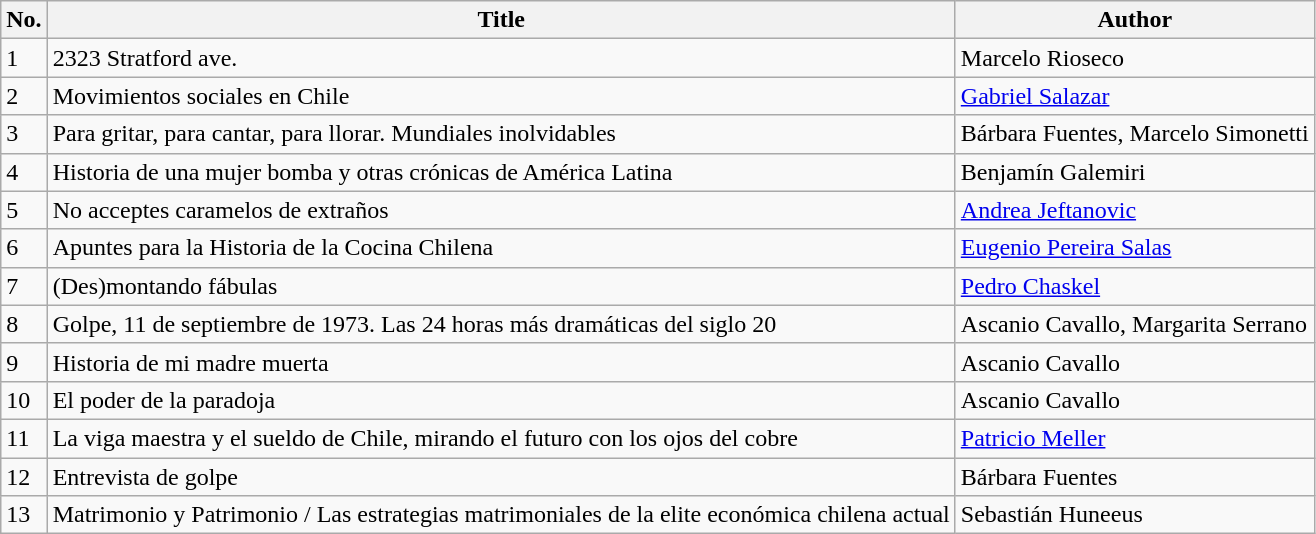<table class="wikitable">
<tr>
<th>No.</th>
<th>Title</th>
<th>Author</th>
</tr>
<tr>
<td>1</td>
<td>2323 Stratford ave.</td>
<td>Marcelo Rioseco</td>
</tr>
<tr>
<td>2</td>
<td>Movimientos sociales en Chile</td>
<td><a href='#'>Gabriel Salazar</a></td>
</tr>
<tr>
<td>3</td>
<td>Para gritar, para cantar, para llorar. Mundiales inolvidables</td>
<td>Bárbara Fuentes, Marcelo Simonetti</td>
</tr>
<tr>
<td>4</td>
<td>Historia de una mujer bomba y otras crónicas de América Latina</td>
<td>Benjamín Galemiri</td>
</tr>
<tr>
<td>5</td>
<td>No acceptes caramelos de extraños</td>
<td><a href='#'>Andrea Jeftanovic</a></td>
</tr>
<tr>
<td>6</td>
<td>Apuntes para la Historia de la Cocina Chilena</td>
<td><a href='#'>Eugenio Pereira Salas</a></td>
</tr>
<tr>
<td>7</td>
<td>(Des)montando fábulas</td>
<td><a href='#'>Pedro Chaskel</a></td>
</tr>
<tr>
<td>8</td>
<td>Golpe, 11 de septiembre de 1973. Las 24 horas más dramáticas del siglo 20</td>
<td>Ascanio Cavallo, Margarita Serrano</td>
</tr>
<tr>
<td>9</td>
<td>Historia de mi madre muerta</td>
<td>Ascanio Cavallo</td>
</tr>
<tr>
<td>10</td>
<td>El poder de la paradoja</td>
<td>Ascanio Cavallo</td>
</tr>
<tr>
<td>11</td>
<td>La viga maestra y el sueldo de Chile, mirando el futuro con los ojos del cobre</td>
<td><a href='#'>Patricio Meller</a></td>
</tr>
<tr>
<td>12</td>
<td>Entrevista de golpe</td>
<td>Bárbara Fuentes</td>
</tr>
<tr>
<td>13</td>
<td>Matrimonio y Patrimonio / Las estrategias matrimoniales de la elite económica chilena actual</td>
<td>Sebastián Huneeus</td>
</tr>
</table>
